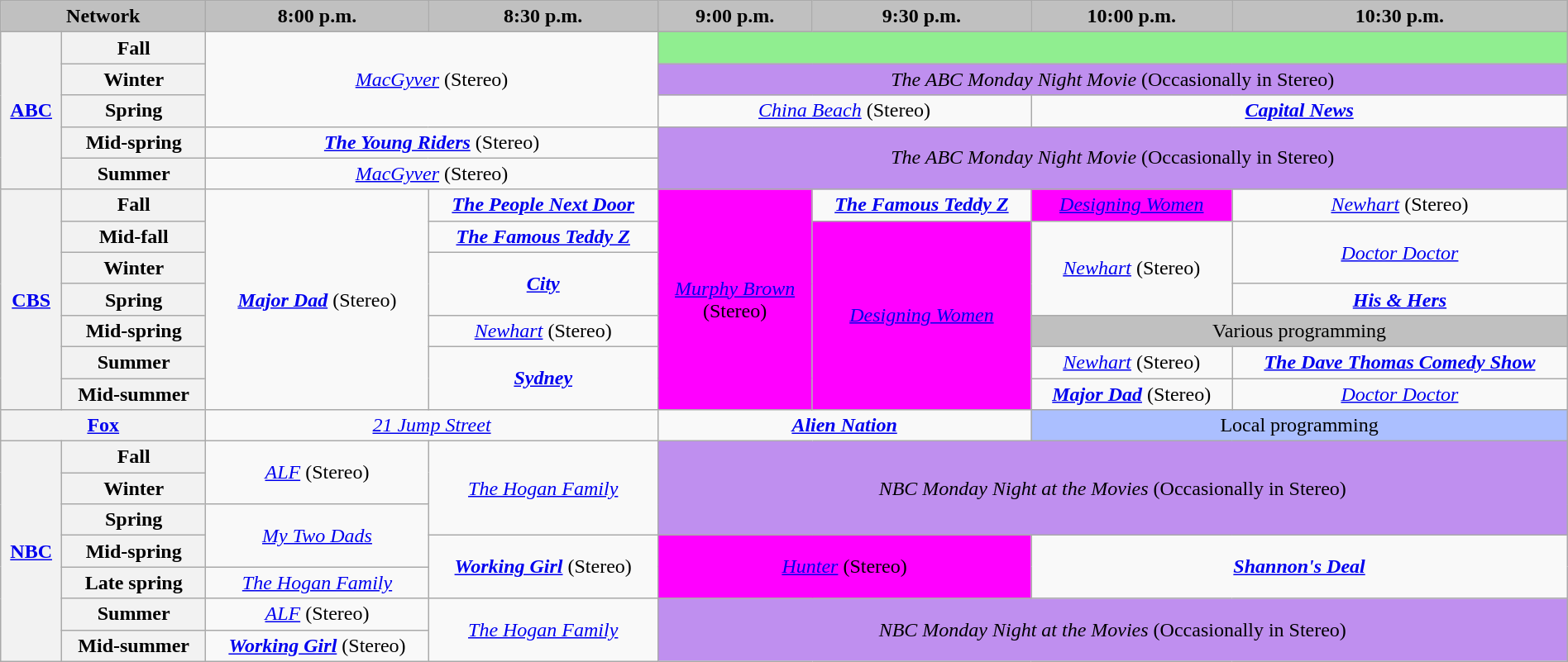<table class="wikitable" style="width:100%;margin-right:0;text-align:center">
<tr>
<th colspan="2" style="background-color:#C0C0C0;text-align:center">Network</th>
<th style="background-color:#C0C0C0;text-align:center">8:00 p.m.</th>
<th style="background-color:#C0C0C0;text-align:center">8:30 p.m.</th>
<th style="background-color:#C0C0C0;text-align:center">9:00 p.m.</th>
<th style="background-color:#C0C0C0;text-align:center">9:30 p.m.</th>
<th style="background-color:#C0C0C0;text-align:center">10:00 p.m.</th>
<th style="background-color:#C0C0C0;text-align:center">10:30 p.m.</th>
</tr>
<tr>
<th rowspan="5"><a href='#'>ABC</a></th>
<th>Fall</th>
<td colspan="2" rowspan="3"><em><a href='#'>MacGyver</a></em> (Stereo)</td>
<td style="background:lightgreen;" colspan="4"></td>
</tr>
<tr>
<th>Winter</th>
<td colspan="4" style="background:#bf8fef;"><em>The ABC Monday Night Movie</em> (Occasionally in Stereo)</td>
</tr>
<tr>
<th>Spring</th>
<td colspan="2"><em><a href='#'>China Beach</a></em> (Stereo)</td>
<td colspan="2"><strong><em><a href='#'>Capital News</a></em></strong></td>
</tr>
<tr>
<th>Mid-spring</th>
<td colspan="2"><strong><em><a href='#'>The Young Riders</a></em></strong> (Stereo)</td>
<td colspan="4" rowspan="2" style="background:#bf8fef;"><em>The ABC Monday Night Movie</em> (Occasionally in Stereo)</td>
</tr>
<tr>
<th>Summer</th>
<td colspan="2"><em><a href='#'>MacGyver</a></em> (Stereo)</td>
</tr>
<tr>
<th rowspan="7"><a href='#'>CBS</a></th>
<th>Fall</th>
<td rowspan="7"><strong><em><a href='#'>Major Dad</a></em></strong> (Stereo)</td>
<td><strong><em><a href='#'>The People Next Door</a></em></strong></td>
<td style="background:#FF00FF;" rowspan="7"><em><a href='#'>Murphy Brown</a></em><br>(Stereo) </td>
<td><strong><em><a href='#'>The Famous Teddy Z</a></em></strong></td>
<td style="background:#FF00FF;"><em><a href='#'>Designing Women</a></em><br></td>
<td><em><a href='#'>Newhart</a></em> (Stereo)</td>
</tr>
<tr>
<th>Mid-fall</th>
<td><strong><em><a href='#'>The Famous Teddy Z</a></em></strong></td>
<td style="background:#FF00FF" rowspan="6"><em><a href='#'>Designing Women</a></em> </td>
<td rowspan="3"><em><a href='#'>Newhart</a></em> (Stereo)</td>
<td rowspan="2"><em><a href='#'>Doctor Doctor</a></em></td>
</tr>
<tr>
<th>Winter</th>
<td rowspan="2"><strong><em><a href='#'>City</a></em></strong></td>
</tr>
<tr>
<th>Spring</th>
<td><strong><em><a href='#'>His & Hers</a></em></strong></td>
</tr>
<tr>
<th>Mid-spring</th>
<td><em><a href='#'>Newhart</a></em> (Stereo)</td>
<td colspan="2" style="background:#C0C0C0;">Various programming</td>
</tr>
<tr>
<th>Summer</th>
<td rowspan="2"><strong><em><a href='#'>Sydney</a></em></strong></td>
<td><em><a href='#'>Newhart</a></em> (Stereo)</td>
<td><strong><em><a href='#'>The Dave Thomas Comedy Show</a></em></strong></td>
</tr>
<tr>
<th>Mid-summer</th>
<td><strong><em><a href='#'>Major Dad</a></em></strong> (Stereo)</td>
<td colspan=“2”><em><a href='#'>Doctor Doctor</a></em></td>
</tr>
<tr>
<th colspan="2"><a href='#'>Fox</a></th>
<td colspan="2"><em><a href='#'>21 Jump Street</a></em></td>
<td colspan="2"><strong><em><a href='#'>Alien Nation</a></em></strong></td>
<td style="background:#abbfff;" colspan="2">Local programming</td>
</tr>
<tr>
<th rowspan="7"><a href='#'>NBC</a></th>
<th>Fall</th>
<td rowspan="2"><em><a href='#'>ALF</a></em> (Stereo)</td>
<td rowspan="3"><em><a href='#'>The Hogan Family</a></em></td>
<td colspan="4" rowspan="3" style="background:#bf8fef;"><em>NBC Monday Night at the Movies</em> (Occasionally in Stereo)</td>
</tr>
<tr>
<th>Winter</th>
</tr>
<tr>
<th>Spring</th>
<td rowspan="2"><em><a href='#'>My Two Dads</a></em></td>
</tr>
<tr>
<th>Mid-spring</th>
<td rowspan="2"><strong><em><a href='#'>Working Girl</a></em></strong> (Stereo)</td>
<td bgcolor="#FF00FF" rowspan="2" colspan="2"><em><a href='#'>Hunter</a></em> (Stereo) </td>
<td colspan="2" rowspan="2"><strong><em><a href='#'>Shannon's Deal</a></em></strong></td>
</tr>
<tr>
<th>Late spring</th>
<td><em><a href='#'>The Hogan Family</a></em></td>
</tr>
<tr>
<th>Summer</th>
<td><em><a href='#'>ALF</a></em> (Stereo)</td>
<td rowspan="2"><em><a href='#'>The Hogan Family</a></em></td>
<td colspan="4" rowspan="2" style="background:#bf8fef;"><em>NBC Monday Night at the Movies</em> (Occasionally in Stereo)</td>
</tr>
<tr>
<th>Mid-summer</th>
<td><strong><em><a href='#'>Working Girl</a></em></strong> (Stereo)</td>
</tr>
</table>
